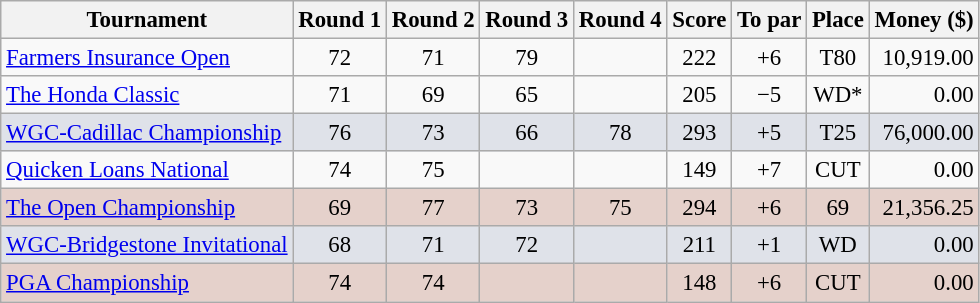<table class=wikitable style="font-size:95%;text-align:center">
<tr>
<th>Tournament</th>
<th>Round 1</th>
<th>Round 2</th>
<th>Round 3</th>
<th>Round 4</th>
<th>Score</th>
<th>To par</th>
<th>Place</th>
<th>Money ($)</th>
</tr>
<tr>
<td align=left><a href='#'>Farmers Insurance Open</a></td>
<td>72</td>
<td>71</td>
<td>79</td>
<td></td>
<td>222</td>
<td>+6</td>
<td>T80</td>
<td align=right>10,919.00</td>
</tr>
<tr>
<td align=left><a href='#'>The Honda Classic</a></td>
<td>71</td>
<td>69</td>
<td>65</td>
<td></td>
<td>205</td>
<td>−5</td>
<td>WD*</td>
<td align=right>0.00</td>
</tr>
<tr style="background:#dfe2e9;">
<td align=left><a href='#'>WGC-Cadillac Championship</a></td>
<td>76</td>
<td>73</td>
<td>66</td>
<td>78</td>
<td>293</td>
<td>+5</td>
<td>T25</td>
<td align=right>76,000.00</td>
</tr>
<tr>
<td align=left><a href='#'>Quicken Loans National</a></td>
<td>74</td>
<td>75</td>
<td></td>
<td></td>
<td>149</td>
<td>+7</td>
<td>CUT</td>
<td align=right>0.00</td>
</tr>
<tr style="background:#e5d1cb;">
<td align=left><a href='#'>The Open Championship</a></td>
<td>69</td>
<td>77</td>
<td>73</td>
<td>75</td>
<td>294</td>
<td>+6</td>
<td>69</td>
<td align=right>21,356.25</td>
</tr>
<tr style="background:#dfe2e9;">
<td align=left><a href='#'>WGC-Bridgestone Invitational</a></td>
<td>68</td>
<td>71</td>
<td>72</td>
<td></td>
<td>211</td>
<td>+1</td>
<td>WD</td>
<td align=right>0.00</td>
</tr>
<tr style="background:#e5d1cb;">
<td align=left><a href='#'>PGA Championship</a></td>
<td>74</td>
<td>74</td>
<td></td>
<td></td>
<td>148</td>
<td>+6</td>
<td>CUT</td>
<td align=right>0.00</td>
</tr>
</table>
